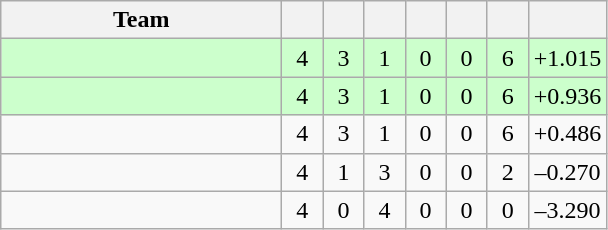<table class="wikitable" style="text-align:center">
<tr>
<th width=180>Team</th>
<th width=20></th>
<th width=20></th>
<th width=20></th>
<th width=20></th>
<th width=20></th>
<th width=20></th>
<th width=45></th>
</tr>
<tr style="background:#cfc">
<td align="left"></td>
<td>4</td>
<td>3</td>
<td>1</td>
<td>0</td>
<td>0</td>
<td>6</td>
<td>+1.015</td>
</tr>
<tr style="background:#cfc">
<td align="left"></td>
<td>4</td>
<td>3</td>
<td>1</td>
<td>0</td>
<td>0</td>
<td>6</td>
<td>+0.936</td>
</tr>
<tr>
<td align="left"></td>
<td>4</td>
<td>3</td>
<td>1</td>
<td>0</td>
<td>0</td>
<td>6</td>
<td>+0.486</td>
</tr>
<tr>
<td align="left"></td>
<td>4</td>
<td>1</td>
<td>3</td>
<td>0</td>
<td>0</td>
<td>2</td>
<td>–0.270</td>
</tr>
<tr>
<td align="left"></td>
<td>4</td>
<td>0</td>
<td>4</td>
<td>0</td>
<td>0</td>
<td>0</td>
<td>–3.290</td>
</tr>
</table>
